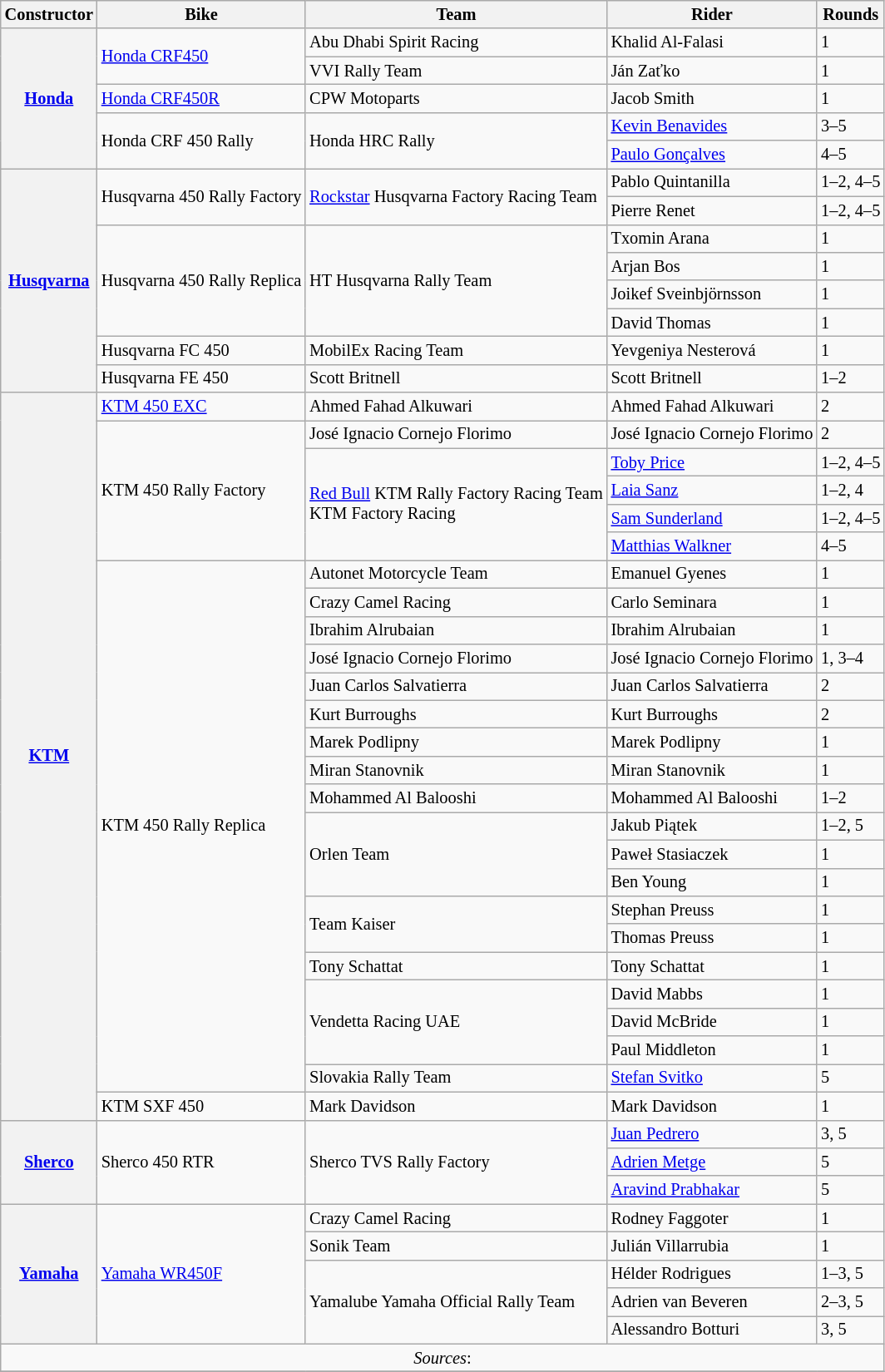<table class="wikitable" style="font-size: 85%">
<tr>
<th>Constructor</th>
<th>Bike</th>
<th>Team</th>
<th>Rider</th>
<th>Rounds</th>
</tr>
<tr>
<th rowspan=5><a href='#'>Honda</a></th>
<td rowspan=2><a href='#'>Honda CRF450</a></td>
<td> Abu Dhabi Spirit Racing</td>
<td> Khalid Al-Falasi</td>
<td>1</td>
</tr>
<tr>
<td> VVI Rally Team</td>
<td> Ján Zaťko</td>
<td>1</td>
</tr>
<tr>
<td><a href='#'>Honda CRF450R</a></td>
<td> CPW Motoparts</td>
<td> Jacob Smith</td>
<td>1</td>
</tr>
<tr>
<td rowspan=2>Honda CRF 450 Rally</td>
<td rowspan=2> Honda HRC Rally</td>
<td> <a href='#'>Kevin Benavides</a></td>
<td>3–5</td>
</tr>
<tr>
<td> <a href='#'>Paulo Gonçalves</a></td>
<td>4–5</td>
</tr>
<tr>
<th rowspan=8><a href='#'>Husqvarna</a></th>
<td rowspan=2>Husqvarna 450 Rally Factory</td>
<td rowspan=2> <a href='#'>Rockstar</a> Husqvarna Factory Racing Team</td>
<td> Pablo Quintanilla</td>
<td>1–2, 4–5</td>
</tr>
<tr>
<td> Pierre Renet</td>
<td>1–2, 4–5</td>
</tr>
<tr>
<td rowspan=4>Husqvarna 450 Rally Replica</td>
<td rowspan=4> HT Husqvarna Rally Team</td>
<td> Txomin Arana</td>
<td>1</td>
</tr>
<tr>
<td> Arjan Bos</td>
<td>1</td>
</tr>
<tr>
<td> Joikef Sveinbjörnsson</td>
<td>1</td>
</tr>
<tr>
<td> David Thomas</td>
<td>1</td>
</tr>
<tr>
<td>Husqvarna FC 450</td>
<td> MobilEx Racing Team</td>
<td> Yevgeniya Nesterová</td>
<td>1</td>
</tr>
<tr>
<td>Husqvarna FE 450</td>
<td> Scott Britnell</td>
<td> Scott Britnell</td>
<td>1–2</td>
</tr>
<tr>
<th rowspan=26><a href='#'>KTM</a></th>
<td><a href='#'>KTM 450 EXC</a></td>
<td> Ahmed Fahad Alkuwari</td>
<td> Ahmed Fahad Alkuwari</td>
<td>2</td>
</tr>
<tr>
<td rowspan=5>KTM 450 Rally Factory</td>
<td> José Ignacio Cornejo Florimo</td>
<td> José Ignacio Cornejo Florimo</td>
<td>2</td>
</tr>
<tr>
<td rowspan=4> <a href='#'>Red Bull</a> KTM Rally Factory Racing Team<br> KTM Factory Racing</td>
<td> <a href='#'>Toby Price</a></td>
<td>1–2, 4–5</td>
</tr>
<tr>
<td> <a href='#'>Laia Sanz</a></td>
<td>1–2, 4</td>
</tr>
<tr>
<td> <a href='#'>Sam Sunderland</a></td>
<td>1–2, 4–5</td>
</tr>
<tr>
<td> <a href='#'>Matthias Walkner</a></td>
<td>4–5</td>
</tr>
<tr>
<td rowspan=19>KTM 450 Rally Replica</td>
<td> Autonet Motorcycle Team</td>
<td> Emanuel Gyenes</td>
<td>1</td>
</tr>
<tr>
<td> Crazy Camel Racing</td>
<td> Carlo Seminara</td>
<td>1</td>
</tr>
<tr>
<td> Ibrahim Alrubaian</td>
<td> Ibrahim Alrubaian</td>
<td>1</td>
</tr>
<tr>
<td> José Ignacio Cornejo Florimo</td>
<td> José Ignacio Cornejo Florimo</td>
<td>1, 3–4</td>
</tr>
<tr>
<td> Juan Carlos Salvatierra</td>
<td> Juan Carlos Salvatierra</td>
<td>2</td>
</tr>
<tr>
<td> Kurt Burroughs</td>
<td> Kurt Burroughs</td>
<td>2</td>
</tr>
<tr>
<td> Marek Podlipny</td>
<td> Marek Podlipny</td>
<td>1</td>
</tr>
<tr>
<td> Miran Stanovnik</td>
<td> Miran Stanovnik</td>
<td>1</td>
</tr>
<tr>
<td> Mohammed Al Balooshi</td>
<td> Mohammed Al Balooshi</td>
<td>1–2</td>
</tr>
<tr>
<td rowspan=3> Orlen Team</td>
<td> Jakub Piątek</td>
<td>1–2, 5</td>
</tr>
<tr>
<td> Paweł Stasiaczek</td>
<td>1</td>
</tr>
<tr>
<td> Ben Young</td>
<td>1</td>
</tr>
<tr>
<td rowspan=2> Team Kaiser</td>
<td> Stephan Preuss</td>
<td>1</td>
</tr>
<tr>
<td> Thomas Preuss</td>
<td>1</td>
</tr>
<tr>
<td> Tony Schattat</td>
<td> Tony Schattat</td>
<td>1</td>
</tr>
<tr>
<td rowspan=3> Vendetta Racing UAE</td>
<td> David Mabbs</td>
<td>1</td>
</tr>
<tr>
<td> David McBride</td>
<td>1</td>
</tr>
<tr>
<td> Paul Middleton</td>
<td>1</td>
</tr>
<tr>
<td> Slovakia Rally Team</td>
<td> <a href='#'>Stefan Svitko</a></td>
<td>5</td>
</tr>
<tr>
<td>KTM SXF 450</td>
<td> Mark Davidson</td>
<td> Mark Davidson</td>
<td>1</td>
</tr>
<tr>
<th rowspan=3><a href='#'>Sherco</a></th>
<td rowspan=3>Sherco 450 RTR</td>
<td rowspan=3> Sherco TVS Rally Factory</td>
<td> <a href='#'>Juan Pedrero</a></td>
<td>3, 5</td>
</tr>
<tr>
<td> <a href='#'>Adrien Metge</a></td>
<td>5</td>
</tr>
<tr>
<td> <a href='#'>Aravind Prabhakar</a></td>
<td>5</td>
</tr>
<tr>
<th rowspan=5><a href='#'>Yamaha</a></th>
<td rowspan=5><a href='#'>Yamaha WR450F</a></td>
<td> Crazy Camel Racing</td>
<td> Rodney Faggoter</td>
<td>1</td>
</tr>
<tr>
<td> Sonik Team</td>
<td> Julián Villarrubia</td>
<td>1</td>
</tr>
<tr>
<td rowspan=3> Yamalube Yamaha Official Rally Team</td>
<td> Hélder Rodrigues</td>
<td>1–3, 5</td>
</tr>
<tr>
<td> Adrien van Beveren</td>
<td>2–3, 5</td>
</tr>
<tr>
<td> Alessandro Botturi</td>
<td>3, 5</td>
</tr>
<tr>
<td colspan=7 align=center><em>Sources</em>:</td>
</tr>
<tr>
</tr>
</table>
